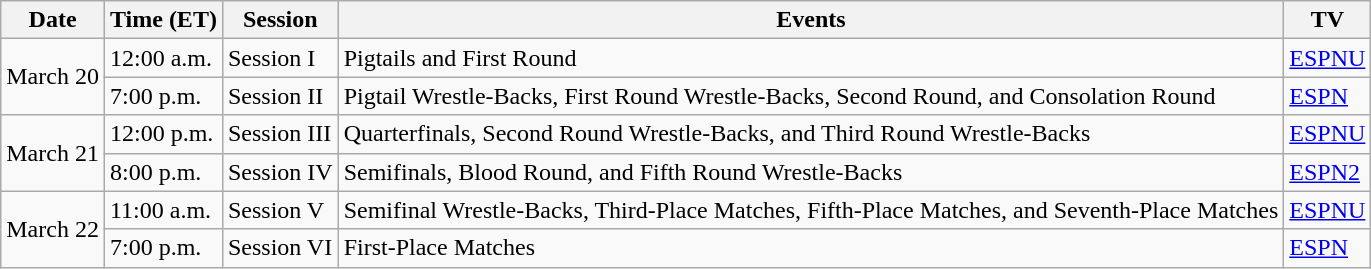<table class=wikitable>
<tr>
<th>Date</th>
<th>Time (ET)</th>
<th>Session</th>
<th>Events</th>
<th>TV</th>
</tr>
<tr>
<td rowspan="2">March 20</td>
<td>12:00 a.m.</td>
<td>Session I</td>
<td>Pigtails and First Round</td>
<td><a href='#'>ESPNU</a></td>
</tr>
<tr>
<td>7:00 p.m.</td>
<td>Session II</td>
<td>Pigtail Wrestle-Backs, First Round Wrestle-Backs, Second Round, and Consolation Round</td>
<td><a href='#'>ESPN</a></td>
</tr>
<tr>
<td rowspan="2">March 21</td>
<td>12:00 p.m.</td>
<td>Session III</td>
<td>Quarterfinals, Second Round Wrestle-Backs, and Third Round Wrestle-Backs</td>
<td><a href='#'>ESPNU</a></td>
</tr>
<tr>
<td>8:00 p.m.</td>
<td>Session IV</td>
<td>Semifinals, Blood Round, and Fifth Round Wrestle-Backs</td>
<td><a href='#'>ESPN2</a></td>
</tr>
<tr>
<td rowspan="2">March 22</td>
<td>11:00 a.m.</td>
<td>Session V</td>
<td>Semifinal Wrestle-Backs, Third-Place Matches, Fifth-Place Matches, and Seventh-Place Matches</td>
<td><a href='#'>ESPNU</a></td>
</tr>
<tr>
<td>7:00 p.m.</td>
<td>Session VI</td>
<td>First-Place Matches</td>
<td><a href='#'>ESPN</a></td>
</tr>
</table>
